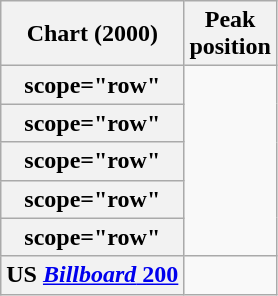<table class="wikitable sortable plainrowheaders">
<tr>
<th scope="col">Chart (2000)</th>
<th scope="col">Peak<br>position</th>
</tr>
<tr>
<th>scope="row" </th>
</tr>
<tr>
<th>scope="row" </th>
</tr>
<tr #>
<th>scope="row" </th>
</tr>
<tr>
<th>scope="row" </th>
</tr>
<tr>
<th>scope="row" </th>
</tr>
<tr>
<th scope="row">US <a href='#'><em>Billboard</em> 200</a></th>
<td></td>
</tr>
</table>
